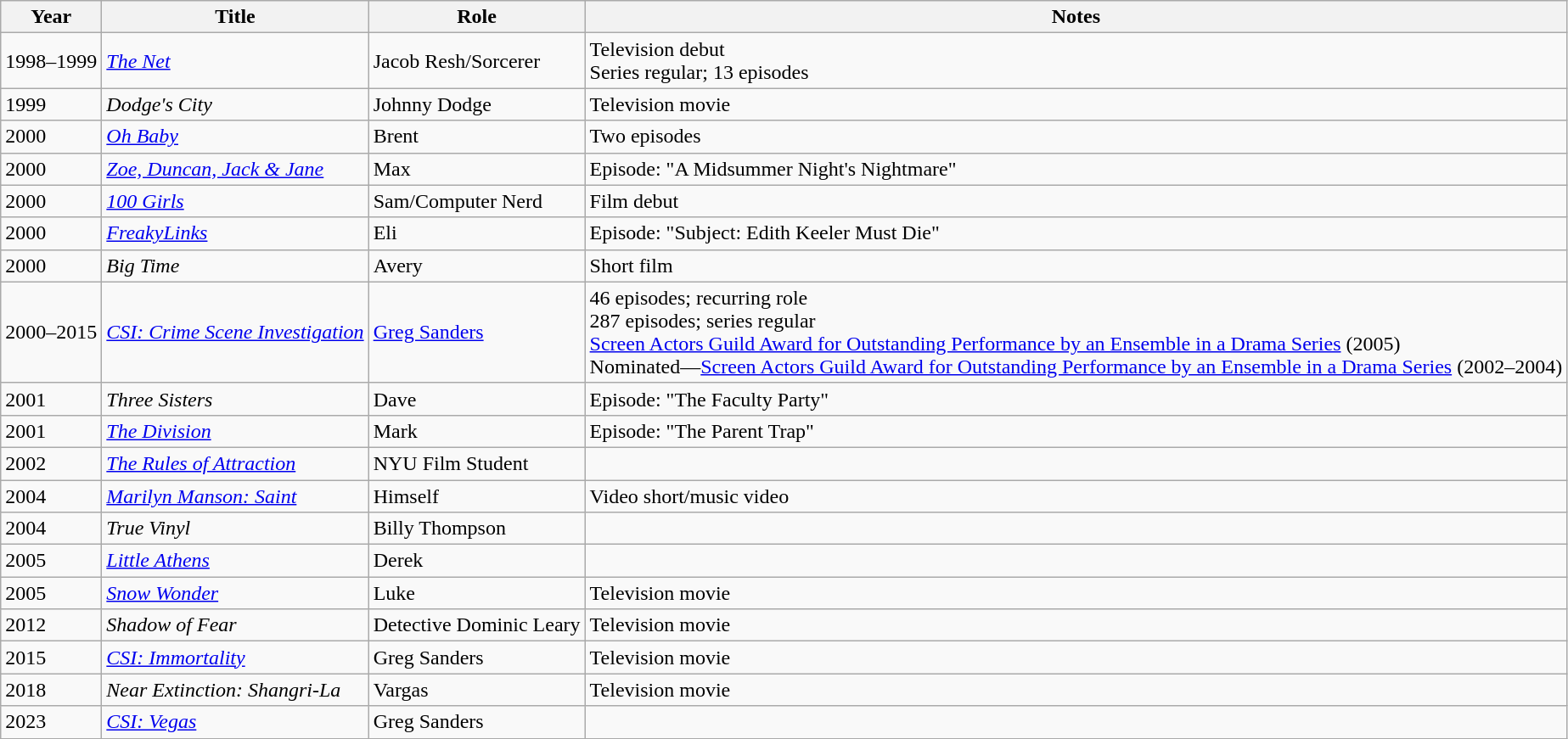<table class="wikitable">
<tr>
<th>Year</th>
<th>Title</th>
<th>Role</th>
<th>Notes</th>
</tr>
<tr>
<td>1998–1999</td>
<td><em><a href='#'>The Net</a></em></td>
<td>Jacob Resh/Sorcerer</td>
<td>Television debut<br>Series regular; 13 episodes</td>
</tr>
<tr>
<td>1999</td>
<td><em>Dodge's City</em></td>
<td>Johnny Dodge</td>
<td>Television movie</td>
</tr>
<tr>
<td>2000</td>
<td><em><a href='#'>Oh Baby</a></em></td>
<td>Brent</td>
<td>Two episodes</td>
</tr>
<tr>
<td>2000</td>
<td><em><a href='#'>Zoe, Duncan, Jack & Jane</a></em></td>
<td>Max</td>
<td>Episode: "A Midsummer Night's Nightmare"</td>
</tr>
<tr>
<td>2000</td>
<td><em><a href='#'>100 Girls</a></em></td>
<td>Sam/Computer Nerd</td>
<td>Film debut</td>
</tr>
<tr>
<td>2000</td>
<td><em><a href='#'>FreakyLinks</a></em></td>
<td>Eli</td>
<td>Episode: "Subject: Edith Keeler Must Die"</td>
</tr>
<tr>
<td>2000</td>
<td><em>Big Time</em></td>
<td>Avery</td>
<td>Short film</td>
</tr>
<tr>
<td>2000–2015</td>
<td><em><a href='#'>CSI: Crime Scene Investigation</a></em></td>
<td><a href='#'>Greg Sanders</a></td>
<td>46 episodes; recurring role<br>287 episodes; series regular<br><a href='#'>Screen Actors Guild Award for Outstanding Performance by an Ensemble in a Drama Series</a> (2005)<br>Nominated—<a href='#'>Screen Actors Guild Award for Outstanding Performance by an Ensemble in a Drama Series</a> (2002–2004)</td>
</tr>
<tr>
<td>2001</td>
<td><em>Three Sisters</em></td>
<td>Dave</td>
<td>Episode: "The Faculty Party"</td>
</tr>
<tr>
<td>2001</td>
<td><em><a href='#'>The Division</a></em></td>
<td>Mark</td>
<td>Episode: "The Parent Trap"</td>
</tr>
<tr>
<td>2002</td>
<td><em><a href='#'>The Rules of Attraction</a></em></td>
<td>NYU Film Student</td>
<td></td>
</tr>
<tr>
<td>2004</td>
<td><em><a href='#'>Marilyn Manson: Saint</a></em></td>
<td>Himself</td>
<td>Video short/music video</td>
</tr>
<tr>
<td>2004</td>
<td><em>True Vinyl</em></td>
<td>Billy Thompson</td>
<td></td>
</tr>
<tr>
<td>2005</td>
<td><em><a href='#'>Little Athens</a></em></td>
<td>Derek</td>
<td></td>
</tr>
<tr>
<td>2005</td>
<td><em><a href='#'>Snow Wonder</a></em></td>
<td>Luke</td>
<td>Television movie</td>
</tr>
<tr>
<td>2012</td>
<td><em>Shadow of Fear</em></td>
<td>Detective Dominic Leary</td>
<td>Television movie</td>
</tr>
<tr>
<td>2015</td>
<td><em><a href='#'>CSI: Immortality</a></em></td>
<td>Greg Sanders</td>
<td>Television movie</td>
</tr>
<tr>
<td>2018</td>
<td><em>Near Extinction: Shangri-La</em></td>
<td>Vargas</td>
<td>Television movie</td>
</tr>
<tr>
<td>2023</td>
<td><em><a href='#'>CSI: Vegas</a></em></td>
<td>Greg Sanders</td>
<td></td>
</tr>
</table>
